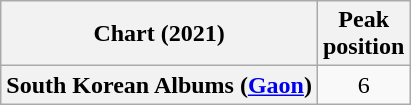<table class="wikitable plainrowheaders" style="text-align:center">
<tr>
<th scope="col">Chart (2021)</th>
<th scope="col">Peak<br>position</th>
</tr>
<tr>
<th scope="row">South Korean Albums (<a href='#'>Gaon</a>)</th>
<td>6</td>
</tr>
</table>
